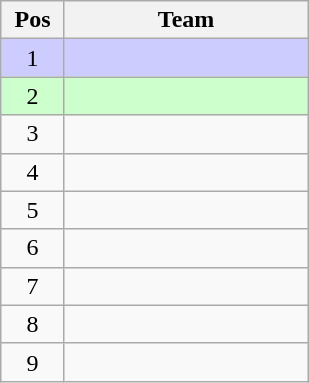<table class="wikitable" style="text-align:center;">
<tr>
<th width="35">Pos</th>
<th width="155">Team</th>
</tr>
<tr bgcolor="ccccff">
<td>1</td>
<td align="left"></td>
</tr>
<tr bgcolor="ccffcc">
<td>2</td>
<td align="left"></td>
</tr>
<tr>
<td>3</td>
<td align="left"></td>
</tr>
<tr>
<td>4</td>
<td align="left"></td>
</tr>
<tr>
<td>5</td>
<td align="left"></td>
</tr>
<tr>
<td>6</td>
<td align="left"></td>
</tr>
<tr>
<td>7</td>
<td align="left"></td>
</tr>
<tr>
<td>8</td>
<td align="left"></td>
</tr>
<tr>
<td>9</td>
<td align="left"></td>
</tr>
</table>
